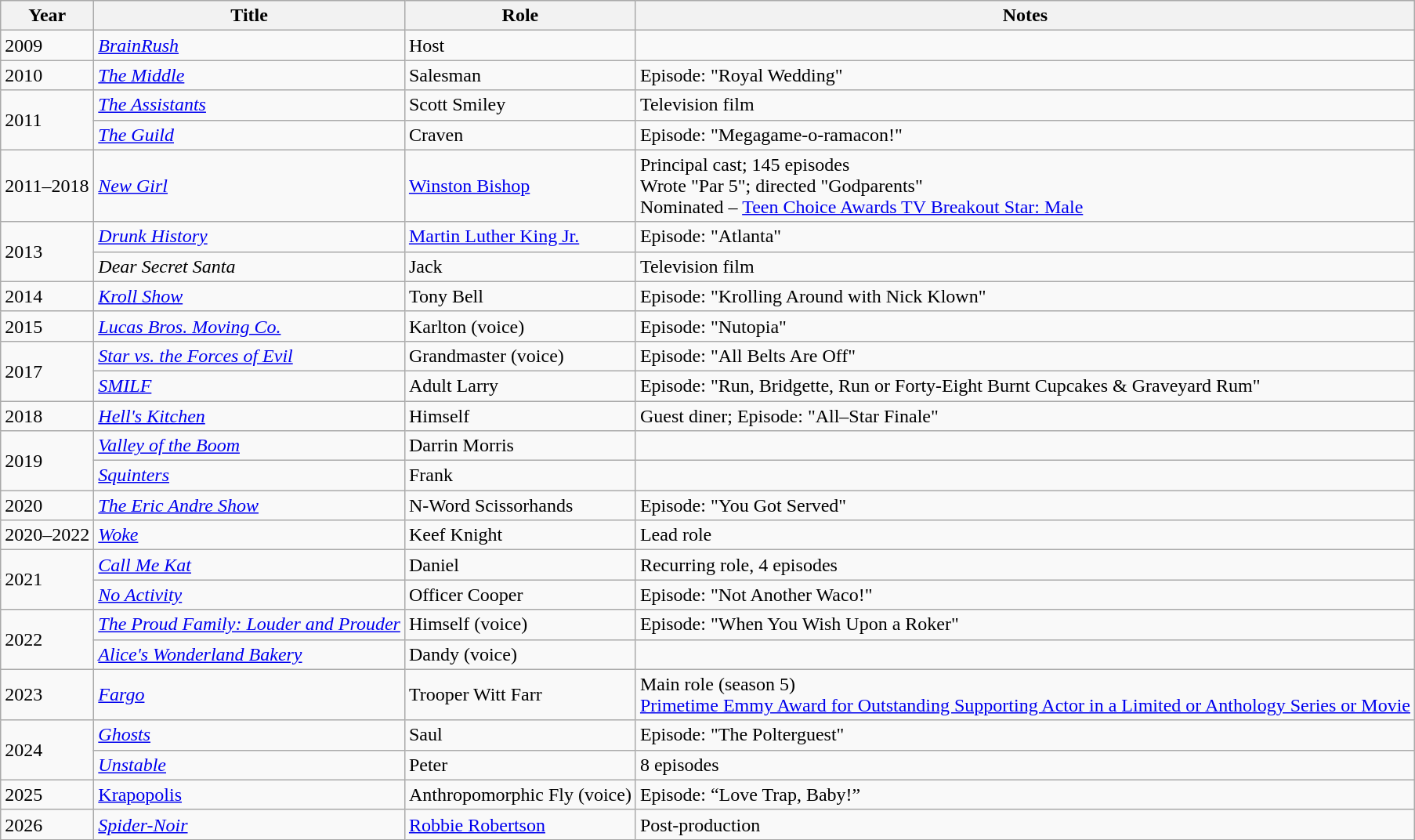<table class="wikitable sortable">
<tr>
<th>Year</th>
<th>Title</th>
<th>Role</th>
<th class="unsortable">Notes</th>
</tr>
<tr>
<td>2009</td>
<td><em><a href='#'>BrainRush</a></em></td>
<td>Host</td>
<td></td>
</tr>
<tr>
<td>2010</td>
<td><em><a href='#'>The Middle</a></em></td>
<td>Salesman</td>
<td>Episode: "Royal Wedding"</td>
</tr>
<tr>
<td rowspan="2">2011</td>
<td><em><a href='#'>The Assistants</a></em></td>
<td>Scott Smiley</td>
<td>Television film</td>
</tr>
<tr>
<td><em><a href='#'>The Guild</a></em></td>
<td>Craven</td>
<td>Episode: "Megagame-o-ramacon!"</td>
</tr>
<tr>
<td>2011–2018</td>
<td><em><a href='#'>New Girl</a></em></td>
<td><a href='#'>Winston Bishop</a></td>
<td>Principal cast; 145 episodes<br>Wrote "Par 5"; directed "Godparents"<br>Nominated – <a href='#'>Teen Choice Awards TV Breakout Star: Male</a></td>
</tr>
<tr>
<td rowspan="2">2013</td>
<td><em><a href='#'>Drunk History</a></em></td>
<td><a href='#'>Martin Luther King Jr.</a></td>
<td>Episode: "Atlanta"</td>
</tr>
<tr>
<td><em>Dear Secret Santa</em></td>
<td>Jack</td>
<td>Television film</td>
</tr>
<tr>
<td>2014</td>
<td><em><a href='#'>Kroll Show</a></em></td>
<td>Tony Bell</td>
<td>Episode: "Krolling Around with Nick Klown"</td>
</tr>
<tr>
<td>2015</td>
<td><em><a href='#'>Lucas Bros. Moving Co.</a></em></td>
<td>Karlton (voice)</td>
<td>Episode: "Nutopia"</td>
</tr>
<tr>
<td rowspan="2">2017</td>
<td><em><a href='#'>Star vs. the Forces of Evil</a></em></td>
<td>Grandmaster (voice)</td>
<td>Episode: "All Belts Are Off"</td>
</tr>
<tr>
<td><em><a href='#'>SMILF</a></em></td>
<td>Adult Larry</td>
<td>Episode: "Run, Bridgette, Run or Forty-Eight Burnt Cupcakes & Graveyard Rum"</td>
</tr>
<tr>
<td>2018</td>
<td><em><a href='#'>Hell's Kitchen</a></em></td>
<td>Himself</td>
<td>Guest diner; Episode: "All–Star Finale"</td>
</tr>
<tr>
<td rowspan="2">2019</td>
<td><em><a href='#'>Valley of the Boom</a></em></td>
<td>Darrin Morris</td>
<td></td>
</tr>
<tr>
<td><em><a href='#'>Squinters</a></em></td>
<td>Frank</td>
<td></td>
</tr>
<tr>
<td>2020</td>
<td><em><a href='#'>The Eric Andre Show</a></em></td>
<td>N-Word Scissorhands</td>
<td>Episode: "You Got Served"</td>
</tr>
<tr>
<td>2020–2022</td>
<td><em><a href='#'>Woke</a></em></td>
<td>Keef Knight</td>
<td>Lead role</td>
</tr>
<tr>
<td rowspan="2">2021</td>
<td><em><a href='#'>Call Me Kat</a></em></td>
<td>Daniel</td>
<td>Recurring role, 4 episodes</td>
</tr>
<tr>
<td><a href='#'><em>No Activity</em></a></td>
<td>Officer Cooper</td>
<td>Episode: "Not Another Waco!"</td>
</tr>
<tr>
<td rowspan=2>2022</td>
<td><em><a href='#'>The Proud Family: Louder and Prouder</a></em></td>
<td>Himself (voice)</td>
<td>Episode: "When You Wish Upon a Roker"</td>
</tr>
<tr>
<td><em><a href='#'>Alice's Wonderland Bakery</a></em></td>
<td>Dandy (voice)</td>
</tr>
<tr>
<td>2023</td>
<td><em><a href='#'>Fargo</a></em></td>
<td>Trooper Witt Farr</td>
<td>Main role (season 5) <br> <a href='#'>Primetime Emmy Award for Outstanding Supporting Actor in a Limited or Anthology Series or Movie</a></td>
</tr>
<tr>
<td rowspan=2>2024</td>
<td><em><a href='#'>Ghosts</a></em></td>
<td>Saul</td>
<td>Episode: "The Polterguest"</td>
</tr>
<tr>
<td><em><a href='#'>Unstable</a></em></td>
<td>Peter</td>
<td>8 episodes</td>
</tr>
<tr>
<td>2025</td>
<td><a href='#'>Krapopolis</a></td>
<td>Anthropomorphic Fly (voice)</td>
<td>Episode: “Love Trap, Baby!”</td>
</tr>
<tr>
<td>2026</td>
<td><em><a href='#'>Spider-Noir</a></em></td>
<td><a href='#'>Robbie Robertson</a></td>
<td>Post-production</td>
</tr>
</table>
